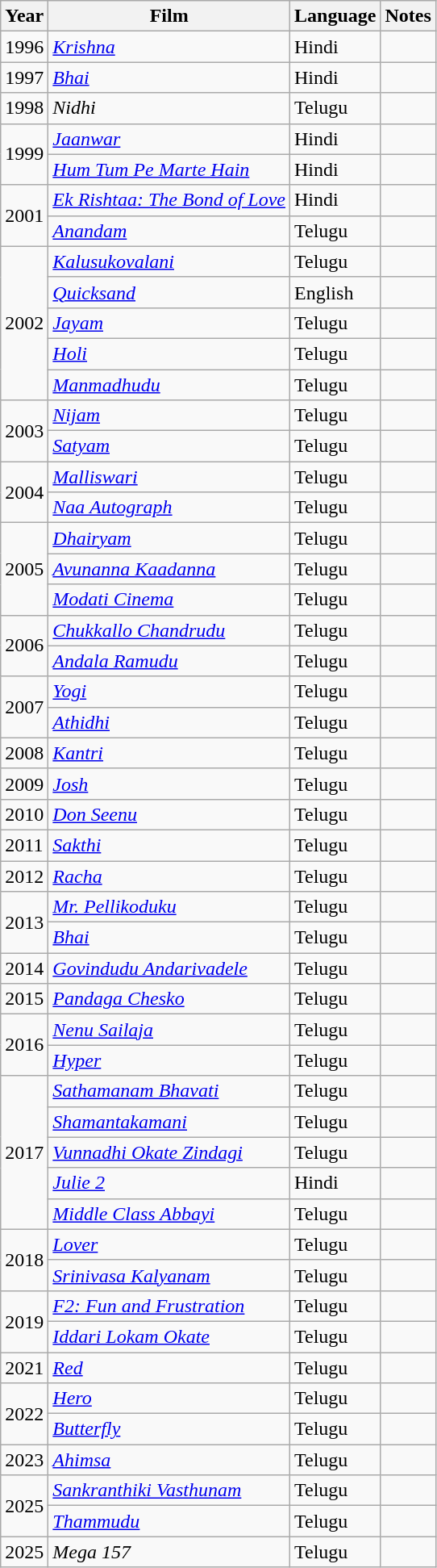<table class="wikitable sortable">
<tr>
<th>Year</th>
<th>Film</th>
<th>Language</th>
<th>Notes</th>
</tr>
<tr>
<td>1996</td>
<td><em><a href='#'>Krishna</a></em></td>
<td>Hindi</td>
<td></td>
</tr>
<tr>
<td>1997</td>
<td><em><a href='#'>Bhai</a></em></td>
<td>Hindi</td>
<td></td>
</tr>
<tr>
<td>1998</td>
<td><em>Nidhi</em></td>
<td>Telugu</td>
<td></td>
</tr>
<tr>
<td rowspan="2">1999</td>
<td><em><a href='#'>Jaanwar</a></em></td>
<td>Hindi</td>
<td></td>
</tr>
<tr>
<td><em><a href='#'>Hum Tum Pe Marte Hain</a></em></td>
<td>Hindi</td>
<td></td>
</tr>
<tr>
<td rowspan="2">2001</td>
<td><em><a href='#'>Ek Rishtaa: The Bond of Love</a></em></td>
<td>Hindi</td>
<td></td>
</tr>
<tr>
<td><em><a href='#'>Anandam</a></em></td>
<td>Telugu</td>
<td></td>
</tr>
<tr>
<td rowspan="5">2002</td>
<td><em><a href='#'>Kalusukovalani</a></em></td>
<td>Telugu</td>
<td></td>
</tr>
<tr>
<td><em><a href='#'>Quicksand</a></em></td>
<td>English</td>
<td></td>
</tr>
<tr>
<td><em><a href='#'>Jayam</a></em></td>
<td>Telugu</td>
<td></td>
</tr>
<tr>
<td><em> <a href='#'>Holi</a></em></td>
<td>Telugu</td>
<td></td>
</tr>
<tr>
<td><em><a href='#'>Manmadhudu</a></em></td>
<td>Telugu</td>
<td></td>
</tr>
<tr>
<td rowspan="2">2003</td>
<td><em><a href='#'>Nijam</a></em></td>
<td>Telugu</td>
<td></td>
</tr>
<tr>
<td><em><a href='#'>Satyam</a></em></td>
<td>Telugu</td>
<td></td>
</tr>
<tr>
<td rowspan="2">2004</td>
<td><em><a href='#'>Malliswari</a></em></td>
<td>Telugu</td>
<td></td>
</tr>
<tr>
<td><em><a href='#'>Naa Autograph</a></em></td>
<td>Telugu</td>
<td></td>
</tr>
<tr>
<td rowspan="3">2005</td>
<td><em><a href='#'>Dhairyam</a></em></td>
<td>Telugu</td>
<td></td>
</tr>
<tr>
<td><em><a href='#'>Avunanna Kaadanna</a></em></td>
<td>Telugu</td>
<td></td>
</tr>
<tr>
<td><em><a href='#'>Modati Cinema</a></em></td>
<td>Telugu</td>
<td></td>
</tr>
<tr>
<td rowspan="2">2006</td>
<td><em><a href='#'>Chukkallo Chandrudu</a></em></td>
<td>Telugu</td>
<td></td>
</tr>
<tr>
<td><em><a href='#'>Andala Ramudu</a></em></td>
<td>Telugu</td>
<td></td>
</tr>
<tr>
<td rowspan="2">2007</td>
<td><em><a href='#'>Yogi</a></em></td>
<td>Telugu</td>
<td></td>
</tr>
<tr>
<td><em><a href='#'>Athidhi</a></em></td>
<td>Telugu</td>
<td></td>
</tr>
<tr>
<td>2008</td>
<td><em><a href='#'>Kantri</a></em></td>
<td>Telugu</td>
<td></td>
</tr>
<tr>
<td>2009</td>
<td><em><a href='#'>Josh</a></em></td>
<td>Telugu</td>
<td></td>
</tr>
<tr>
<td>2010</td>
<td><em><a href='#'>Don Seenu</a></em></td>
<td>Telugu</td>
<td></td>
</tr>
<tr>
<td>2011</td>
<td><em><a href='#'>Sakthi</a></em></td>
<td>Telugu</td>
<td></td>
</tr>
<tr>
<td>2012</td>
<td><em><a href='#'>Racha</a></em></td>
<td>Telugu</td>
<td></td>
</tr>
<tr>
<td rowspan="2">2013</td>
<td><em><a href='#'>Mr. Pellikoduku</a></em></td>
<td>Telugu</td>
<td></td>
</tr>
<tr>
<td><em><a href='#'>Bhai</a></em></td>
<td>Telugu</td>
<td></td>
</tr>
<tr>
<td>2014</td>
<td><em><a href='#'>Govindudu Andarivadele</a></em></td>
<td>Telugu</td>
<td></td>
</tr>
<tr>
<td>2015</td>
<td><em><a href='#'>Pandaga Chesko</a></em></td>
<td>Telugu</td>
<td></td>
</tr>
<tr>
<td rowspan="2">2016</td>
<td><em><a href='#'>Nenu Sailaja</a></em></td>
<td>Telugu</td>
<td></td>
</tr>
<tr>
<td><em><a href='#'>Hyper</a></em></td>
<td>Telugu</td>
<td></td>
</tr>
<tr>
<td rowspan="5">2017</td>
<td><em><a href='#'>Sathamanam Bhavati</a></em></td>
<td>Telugu</td>
<td></td>
</tr>
<tr>
<td><em><a href='#'>Shamantakamani</a></em></td>
<td>Telugu</td>
<td></td>
</tr>
<tr>
<td><em><a href='#'>Vunnadhi Okate Zindagi</a></em></td>
<td>Telugu</td>
<td></td>
</tr>
<tr>
<td><em><a href='#'>Julie 2</a></em></td>
<td>Hindi</td>
<td></td>
</tr>
<tr>
<td><em><a href='#'>Middle Class Abbayi</a></em></td>
<td>Telugu</td>
<td></td>
</tr>
<tr>
<td rowspan="2">2018</td>
<td><em><a href='#'>Lover</a></em></td>
<td>Telugu</td>
<td></td>
</tr>
<tr>
<td><em><a href='#'>Srinivasa Kalyanam</a></em></td>
<td>Telugu</td>
<td></td>
</tr>
<tr>
<td rowspan="2">2019</td>
<td><em><a href='#'>F2: Fun and Frustration</a></em></td>
<td>Telugu</td>
<td></td>
</tr>
<tr>
<td><em><a href='#'>Iddari Lokam Okate</a></em></td>
<td>Telugu</td>
<td></td>
</tr>
<tr>
<td>2021</td>
<td><em><a href='#'>Red</a></em></td>
<td>Telugu</td>
<td></td>
</tr>
<tr>
<td rowspan="2">2022</td>
<td><em><a href='#'>Hero</a></em></td>
<td>Telugu</td>
<td></td>
</tr>
<tr>
<td><em><a href='#'>Butterfly</a></em></td>
<td>Telugu</td>
<td></td>
</tr>
<tr>
<td>2023</td>
<td><em><a href='#'>Ahimsa</a></em></td>
<td>Telugu</td>
<td></td>
</tr>
<tr>
<td rowspan="2">2025</td>
<td><em><a href='#'>Sankranthiki Vasthunam</a></em></td>
<td>Telugu</td>
<td></td>
</tr>
<tr>
<td><em><a href='#'>Thammudu</a></em></td>
<td>Telugu</td>
<td></td>
</tr>
<tr>
<td>2025</td>
<td><em>Mega 157</em></td>
<td>Telugu</td>
<td></td>
</tr>
</table>
